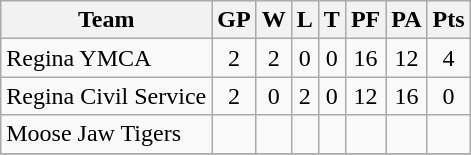<table class="wikitable">
<tr>
<th>Team</th>
<th>GP</th>
<th>W</th>
<th>L</th>
<th>T</th>
<th>PF</th>
<th>PA</th>
<th>Pts</th>
</tr>
<tr align="center">
<td align="left">Regina YMCA</td>
<td>2</td>
<td>2</td>
<td>0</td>
<td>0</td>
<td>16</td>
<td>12</td>
<td>4</td>
</tr>
<tr align="center">
<td align="left">Regina Civil Service</td>
<td>2</td>
<td>0</td>
<td>2</td>
<td>0</td>
<td>12</td>
<td>16</td>
<td>0</td>
</tr>
<tr align="center">
<td align="left">Moose Jaw Tigers</td>
<td></td>
<td></td>
<td></td>
<td></td>
<td></td>
<td></td>
<td></td>
</tr>
<tr align="center">
</tr>
</table>
